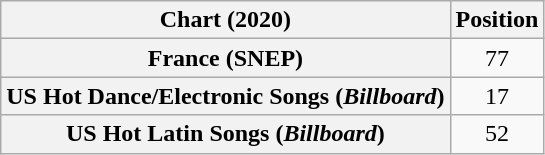<table class="wikitable sortable plainrowheaders" style="text-align:center">
<tr>
<th scope="col">Chart (2020)</th>
<th scope="col">Position</th>
</tr>
<tr>
<th scope="row">France (SNEP)</th>
<td>77</td>
</tr>
<tr>
<th scope="row">US Hot Dance/Electronic Songs (<em>Billboard</em>)</th>
<td>17</td>
</tr>
<tr>
<th scope="row">US Hot Latin Songs (<em>Billboard</em>)</th>
<td>52</td>
</tr>
</table>
